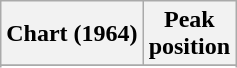<table class="wikitable sortable plainrowheaders" style="text-align:center">
<tr>
<th scope="col">Chart (1964)</th>
<th scope="col">Peak<br> position</th>
</tr>
<tr>
</tr>
<tr>
</tr>
</table>
